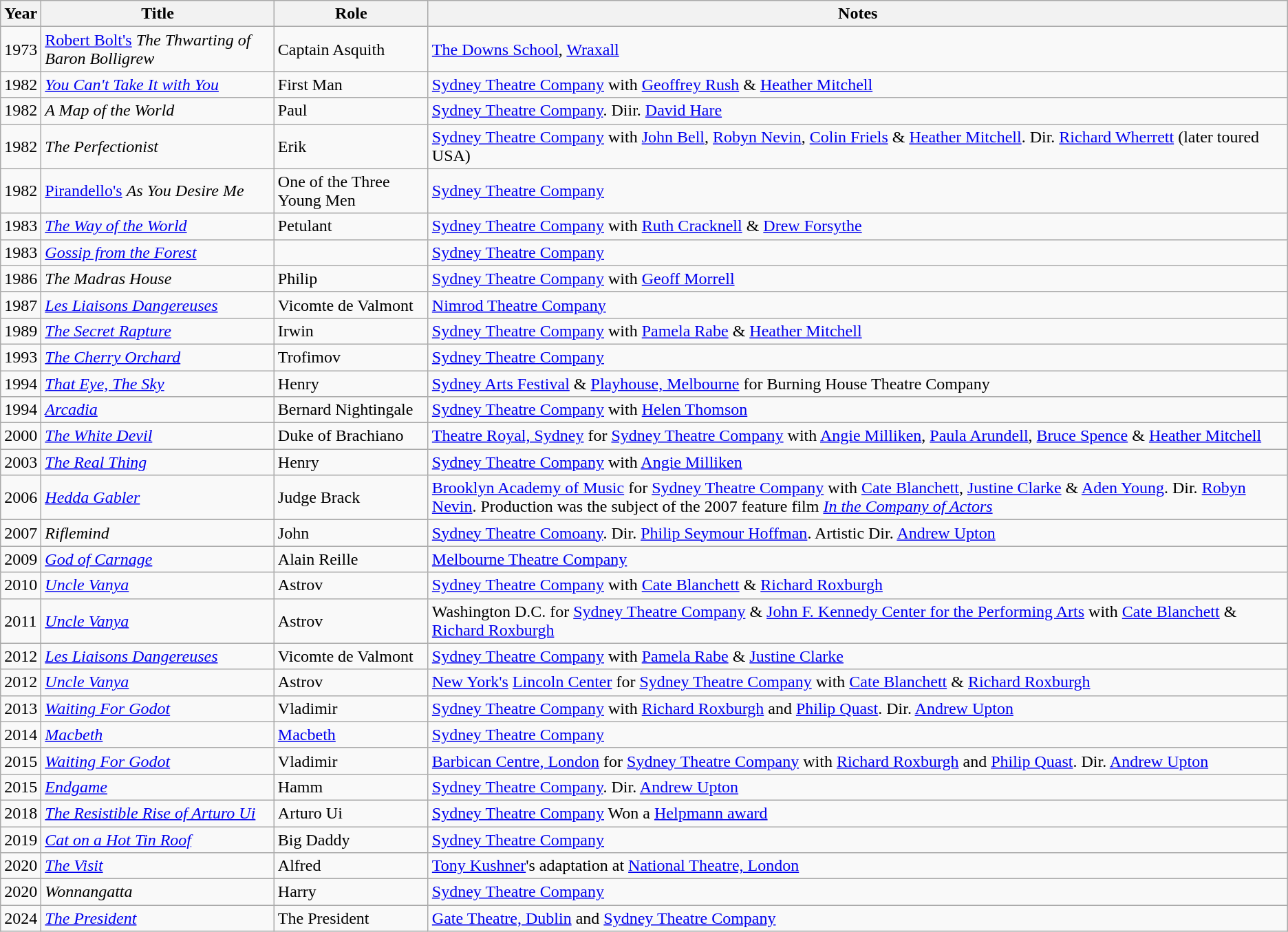<table class="wikitable">
<tr>
<th>Year</th>
<th>Title</th>
<th>Role</th>
<th>Notes</th>
</tr>
<tr>
<td>1973</td>
<td><a href='#'>Robert Bolt's</a> <em>The Thwarting of Baron Bolligrew</em></td>
<td>Captain Asquith</td>
<td><a href='#'>The Downs School</a>, <a href='#'>Wraxall</a></td>
</tr>
<tr>
<td>1982</td>
<td><em><a href='#'>You Can't Take It with You</a></em></td>
<td>First Man</td>
<td><a href='#'>Sydney Theatre Company</a> with <a href='#'>Geoffrey Rush</a> & <a href='#'>Heather Mitchell</a></td>
</tr>
<tr>
<td>1982</td>
<td><em>A Map of the World</em></td>
<td>Paul</td>
<td><a href='#'>Sydney Theatre Company</a>. Diir. <a href='#'>David Hare</a></td>
</tr>
<tr>
<td>1982</td>
<td><em>The Perfectionist</em></td>
<td>Erik</td>
<td><a href='#'>Sydney Theatre Company</a> with <a href='#'>John Bell</a>, <a href='#'>Robyn Nevin</a>, <a href='#'>Colin Friels</a> &  <a href='#'>Heather Mitchell</a>. Dir. <a href='#'>Richard Wherrett</a> (later toured USA)</td>
</tr>
<tr>
<td>1982</td>
<td><a href='#'>Pirandello's</a> <em>As You Desire Me</em></td>
<td>One of the Three Young Men</td>
<td><a href='#'>Sydney Theatre Company</a></td>
</tr>
<tr>
<td>1983</td>
<td><em><a href='#'>The Way of the World</a></em></td>
<td>Petulant</td>
<td><a href='#'>Sydney Theatre Company</a> with <a href='#'>Ruth Cracknell</a> & <a href='#'>Drew Forsythe</a></td>
</tr>
<tr>
<td>1983</td>
<td><em><a href='#'>Gossip from the Forest</a></em></td>
<td></td>
<td><a href='#'>Sydney Theatre Company</a></td>
</tr>
<tr>
<td>1986</td>
<td><em>The Madras House</em></td>
<td>Philip</td>
<td><a href='#'>Sydney Theatre Company</a> with <a href='#'>Geoff Morrell</a></td>
</tr>
<tr>
<td>1987</td>
<td><em><a href='#'>Les Liaisons Dangereuses</a></em></td>
<td>Vicomte de Valmont</td>
<td><a href='#'>Nimrod Theatre Company</a></td>
</tr>
<tr>
<td>1989</td>
<td><em><a href='#'>The Secret Rapture</a></em></td>
<td>Irwin</td>
<td><a href='#'>Sydney Theatre Company</a> with <a href='#'>Pamela Rabe</a> & <a href='#'>Heather Mitchell</a></td>
</tr>
<tr>
<td>1993</td>
<td><em><a href='#'>The Cherry Orchard</a></em></td>
<td>Trofimov</td>
<td><a href='#'>Sydney Theatre Company</a></td>
</tr>
<tr>
<td>1994</td>
<td><em><a href='#'>That Eye, The Sky</a></em></td>
<td>Henry</td>
<td><a href='#'>Sydney Arts Festival</a> & <a href='#'>Playhouse, Melbourne</a> for Burning House Theatre Company</td>
</tr>
<tr>
<td>1994</td>
<td><em><a href='#'>Arcadia</a></em></td>
<td>Bernard Nightingale</td>
<td><a href='#'>Sydney Theatre Company</a> with <a href='#'>Helen Thomson</a></td>
</tr>
<tr>
<td>2000</td>
<td><em><a href='#'>The White Devil</a></em></td>
<td>Duke of Brachiano</td>
<td><a href='#'>Theatre Royal, Sydney</a> for <a href='#'>Sydney Theatre Company</a> with <a href='#'>Angie Milliken</a>, <a href='#'>Paula Arundell</a>, <a href='#'>Bruce Spence</a> & <a href='#'>Heather Mitchell</a></td>
</tr>
<tr>
<td>2003</td>
<td><em><a href='#'>The Real Thing</a></em></td>
<td>Henry</td>
<td><a href='#'>Sydney Theatre Company</a> with <a href='#'>Angie Milliken</a></td>
</tr>
<tr>
<td>2006</td>
<td><em><a href='#'>Hedda Gabler</a></em></td>
<td>Judge Brack</td>
<td><a href='#'>Brooklyn Academy of Music</a> for <a href='#'>Sydney Theatre Company</a> with <a href='#'>Cate Blanchett</a>, <a href='#'>Justine Clarke</a> & <a href='#'>Aden Young</a>. Dir. <a href='#'>Robyn Nevin</a>. Production was the subject of the 2007 feature film <em><a href='#'>In the Company of Actors</a></em></td>
</tr>
<tr>
<td>2007</td>
<td><em>Riflemind</em></td>
<td>John</td>
<td><a href='#'>Sydney Theatre Comoany</a>. Dir. <a href='#'>Philip Seymour Hoffman</a>. Artistic Dir. <a href='#'>Andrew Upton</a></td>
</tr>
<tr>
<td>2009</td>
<td><em><a href='#'>God of Carnage</a></em></td>
<td>Alain Reille</td>
<td><a href='#'>Melbourne Theatre Company</a></td>
</tr>
<tr>
<td>2010</td>
<td><em><a href='#'>Uncle Vanya</a></em></td>
<td>Astrov</td>
<td><a href='#'>Sydney Theatre Company</a> with <a href='#'>Cate Blanchett</a> & <a href='#'>Richard Roxburgh</a></td>
</tr>
<tr>
<td>2011</td>
<td><em><a href='#'>Uncle Vanya</a></em></td>
<td>Astrov</td>
<td>Washington D.C. for <a href='#'>Sydney Theatre Company</a> & <a href='#'>John F. Kennedy Center for the Performing Arts</a> with <a href='#'>Cate Blanchett</a> & <a href='#'>Richard Roxburgh</a></td>
</tr>
<tr>
<td>2012</td>
<td><em><a href='#'>Les Liaisons Dangereuses</a></em></td>
<td>Vicomte de Valmont</td>
<td><a href='#'>Sydney Theatre Company</a> with <a href='#'>Pamela Rabe</a> & <a href='#'>Justine Clarke</a></td>
</tr>
<tr>
<td>2012</td>
<td><em><a href='#'>Uncle Vanya</a></em></td>
<td>Astrov</td>
<td><a href='#'>New York's</a> <a href='#'>Lincoln Center</a> for <a href='#'>Sydney Theatre Company</a> with <a href='#'>Cate Blanchett</a> & <a href='#'>Richard Roxburgh</a></td>
</tr>
<tr>
<td>2013</td>
<td><em><a href='#'>Waiting For Godot</a></em></td>
<td>Vladimir</td>
<td><a href='#'>Sydney Theatre Company</a> with <a href='#'>Richard Roxburgh</a> and <a href='#'>Philip Quast</a>. Dir. <a href='#'>Andrew Upton</a></td>
</tr>
<tr>
<td>2014</td>
<td><em><a href='#'>Macbeth</a></em></td>
<td><a href='#'>Macbeth</a></td>
<td><a href='#'>Sydney Theatre Company</a></td>
</tr>
<tr>
<td>2015</td>
<td><em><a href='#'>Waiting For Godot</a></em></td>
<td>Vladimir</td>
<td><a href='#'>Barbican Centre, London</a> for <a href='#'>Sydney Theatre Company</a> with <a href='#'>Richard Roxburgh</a> and <a href='#'>Philip Quast</a>. Dir. <a href='#'>Andrew Upton</a></td>
</tr>
<tr>
<td>2015</td>
<td><em><a href='#'>Endgame</a></em></td>
<td>Hamm</td>
<td><a href='#'>Sydney Theatre Company</a>. Dir. <a href='#'>Andrew Upton</a></td>
</tr>
<tr>
<td>2018</td>
<td><em><a href='#'>The Resistible Rise of Arturo Ui</a></em></td>
<td>Arturo Ui</td>
<td><a href='#'>Sydney Theatre Company</a> Won a <a href='#'>Helpmann award</a></td>
</tr>
<tr>
<td>2019</td>
<td><em><a href='#'>Cat on a Hot Tin Roof</a></em></td>
<td>Big Daddy</td>
<td><a href='#'>Sydney Theatre Company</a></td>
</tr>
<tr>
<td>2020</td>
<td><em><a href='#'>The Visit</a></em></td>
<td>Alfred</td>
<td><a href='#'>Tony Kushner</a>'s adaptation at <a href='#'>National Theatre, London</a></td>
</tr>
<tr>
<td>2020</td>
<td><em>Wonnangatta</em></td>
<td>Harry</td>
<td><a href='#'>Sydney Theatre Company</a></td>
</tr>
<tr>
<td>2024</td>
<td><em><a href='#'>The President</a></em></td>
<td>The President</td>
<td><a href='#'>Gate Theatre, Dublin</a> and <a href='#'>Sydney Theatre Company</a></td>
</tr>
</table>
